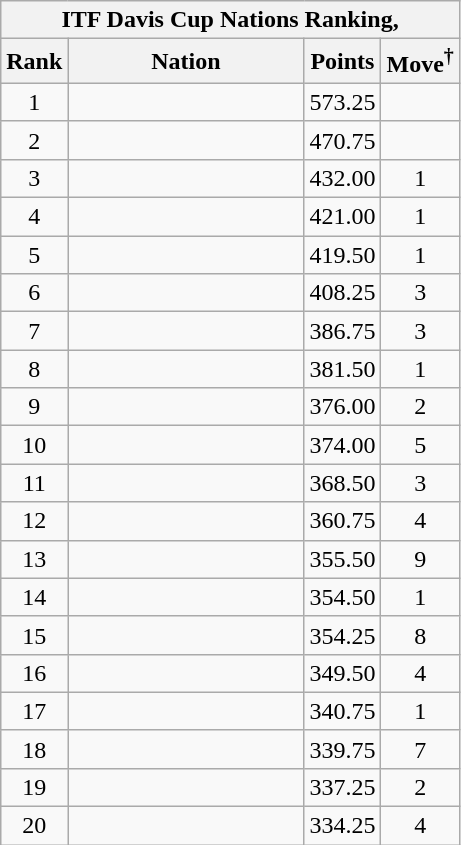<table class="wikitable sortable nowrap" style="text-align:center">
<tr>
<th colspan=4>ITF Davis Cup Nations Ranking, <br> </th>
</tr>
<tr>
<th>Rank</th>
<th width=150>Nation</th>
<th>Points</th>
<th>Move<sup>†</sup></th>
</tr>
<tr>
<td>1</td>
<td align=left></td>
<td align="right">573.25</td>
<td></td>
</tr>
<tr>
<td>2</td>
<td align=left></td>
<td align="right">470.75</td>
<td></td>
</tr>
<tr>
<td>3</td>
<td align=left></td>
<td align="right">432.00</td>
<td> 1</td>
</tr>
<tr>
<td>4</td>
<td align=left></td>
<td align="right">421.00</td>
<td> 1</td>
</tr>
<tr>
<td>5</td>
<td align=left></td>
<td align="right">419.50</td>
<td> 1</td>
</tr>
<tr>
<td>6</td>
<td align=left></td>
<td align="right">408.25</td>
<td> 3</td>
</tr>
<tr>
<td>7</td>
<td align=left></td>
<td align="right">386.75</td>
<td> 3</td>
</tr>
<tr>
<td>8</td>
<td align=left></td>
<td align="right">381.50</td>
<td> 1</td>
</tr>
<tr>
<td>9</td>
<td align=left></td>
<td align="right">376.00</td>
<td> 2</td>
</tr>
<tr>
<td>10</td>
<td align=left></td>
<td align="right">374.00</td>
<td> 5</td>
</tr>
<tr>
<td>11</td>
<td align=left></td>
<td align="right">368.50</td>
<td> 3</td>
</tr>
<tr>
<td>12</td>
<td align=left></td>
<td align="right">360.75</td>
<td> 4</td>
</tr>
<tr>
<td>13</td>
<td align=left></td>
<td align="right">355.50</td>
<td> 9</td>
</tr>
<tr>
<td>14</td>
<td align=left></td>
<td align="right">354.50</td>
<td> 1</td>
</tr>
<tr>
<td>15</td>
<td align=left></td>
<td align="right">354.25</td>
<td> 8</td>
</tr>
<tr>
<td>16</td>
<td align=left></td>
<td align="right">349.50</td>
<td> 4</td>
</tr>
<tr>
<td>17</td>
<td align=left></td>
<td align="right">340.75</td>
<td> 1</td>
</tr>
<tr>
<td>18</td>
<td align=left></td>
<td align="right">339.75</td>
<td> 7</td>
</tr>
<tr>
<td>19</td>
<td align=left></td>
<td align="right">337.25</td>
<td> 2</td>
</tr>
<tr>
<td>20</td>
<td align=left></td>
<td align="right">334.25</td>
<td> 4</td>
</tr>
</table>
